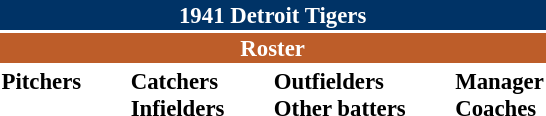<table class="toccolours" style="font-size: 95%;">
<tr>
<th colspan="10" style="background-color: #003366; color: white; text-align: center;">1941 Detroit Tigers</th>
</tr>
<tr>
<td colspan="10" style="background-color: #bd5d29; color: white; text-align: center;"><strong>Roster</strong></td>
</tr>
<tr>
<td valign="top"><strong>Pitchers</strong><br>













</td>
<td width="25px"></td>
<td valign="top"><strong>Catchers</strong><br>

<strong>Infielders</strong>








</td>
<td width="25px"></td>
<td valign="top"><strong>Outfielders</strong><br>









<strong>Other batters</strong>
</td>
<td width="25px"></td>
<td valign="top"><strong>Manager</strong><br>
<strong>Coaches</strong>


</td>
</tr>
</table>
